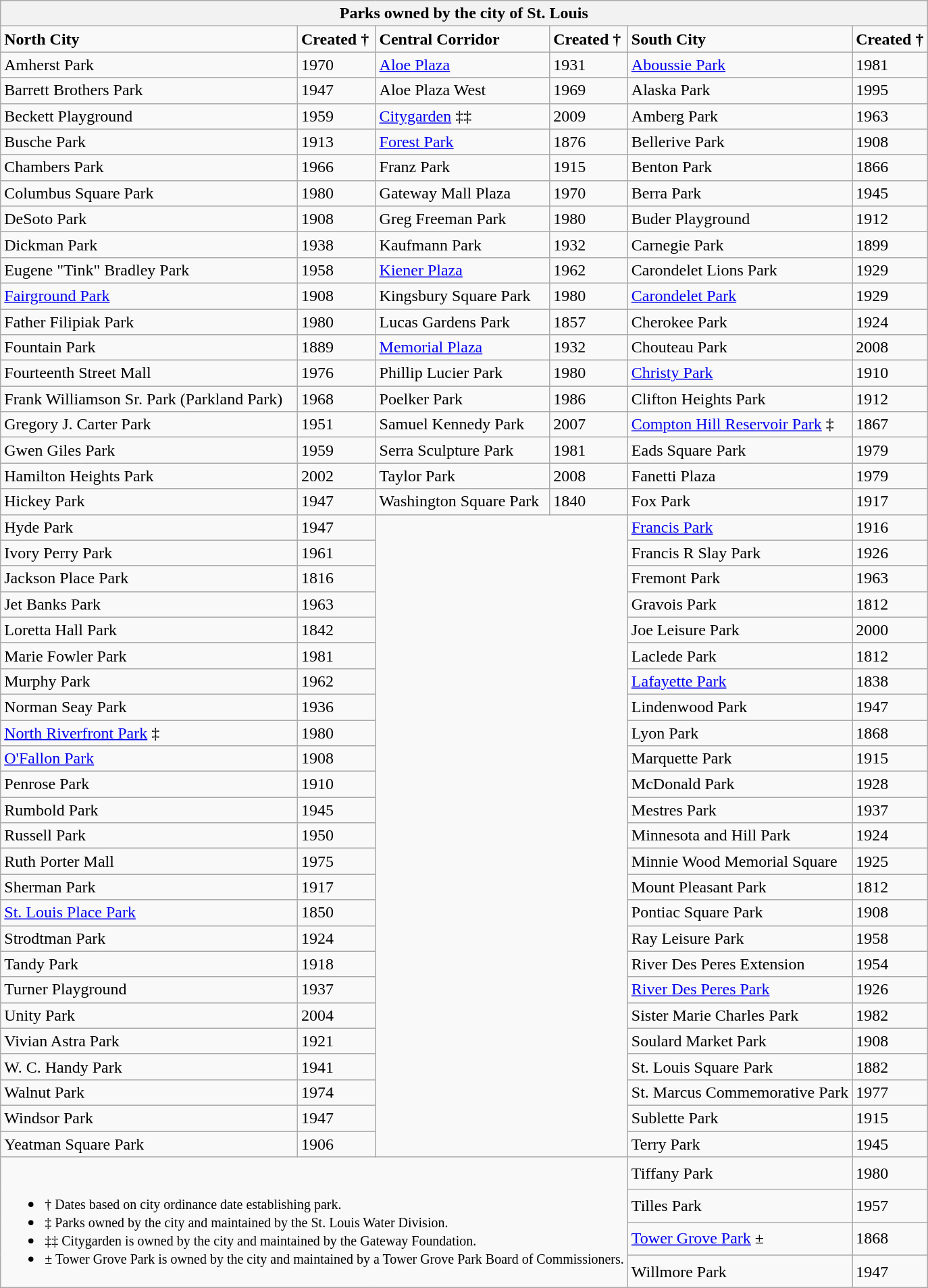<table class="wikitable">
<tr>
<th colspan="6">Parks owned by the city of St. Louis</th>
</tr>
<tr>
<td><strong>North City</strong></td>
<td><strong>Created †</strong></td>
<td><strong>Central Corridor</strong></td>
<td><strong>Created †</strong></td>
<td><strong>South City</strong></td>
<td><strong>Created †</strong></td>
</tr>
<tr>
<td>Amherst Park</td>
<td>1970</td>
<td><a href='#'>Aloe Plaza</a></td>
<td>1931</td>
<td><a href='#'>Aboussie Park</a></td>
<td>1981</td>
</tr>
<tr>
<td>Barrett Brothers Park</td>
<td>1947</td>
<td>Aloe Plaza West</td>
<td>1969</td>
<td>Alaska Park</td>
<td>1995</td>
</tr>
<tr>
<td>Beckett Playground</td>
<td>1959</td>
<td><a href='#'>Citygarden</a> ‡‡</td>
<td>2009</td>
<td>Amberg Park</td>
<td>1963</td>
</tr>
<tr>
<td>Busche Park</td>
<td>1913</td>
<td><a href='#'>Forest Park</a></td>
<td>1876</td>
<td>Bellerive Park</td>
<td>1908</td>
</tr>
<tr>
<td>Chambers Park</td>
<td>1966</td>
<td>Franz Park</td>
<td>1915</td>
<td>Benton Park</td>
<td>1866</td>
</tr>
<tr>
<td>Columbus Square Park</td>
<td>1980</td>
<td>Gateway Mall Plaza</td>
<td>1970</td>
<td>Berra Park</td>
<td>1945</td>
</tr>
<tr>
<td>DeSoto Park</td>
<td>1908</td>
<td>Greg Freeman Park</td>
<td>1980</td>
<td>Buder Playground</td>
<td>1912</td>
</tr>
<tr>
<td>Dickman Park</td>
<td>1938</td>
<td>Kaufmann Park</td>
<td>1932</td>
<td>Carnegie Park</td>
<td>1899</td>
</tr>
<tr>
<td>Eugene "Tink" Bradley Park</td>
<td>1958</td>
<td><a href='#'>Kiener Plaza</a></td>
<td>1962</td>
<td>Carondelet Lions Park</td>
<td>1929</td>
</tr>
<tr>
<td><a href='#'>Fairground Park</a></td>
<td>1908</td>
<td>Kingsbury Square Park</td>
<td>1980</td>
<td><a href='#'>Carondelet Park</a></td>
<td>1929</td>
</tr>
<tr>
<td>Father Filipiak Park</td>
<td>1980</td>
<td>Lucas Gardens Park</td>
<td>1857</td>
<td>Cherokee Park</td>
<td>1924</td>
</tr>
<tr>
<td>Fountain Park</td>
<td>1889</td>
<td><a href='#'>Memorial Plaza</a></td>
<td>1932</td>
<td>Chouteau Park</td>
<td>2008</td>
</tr>
<tr>
<td>Fourteenth Street Mall</td>
<td>1976</td>
<td>Phillip Lucier Park</td>
<td>1980</td>
<td><a href='#'>Christy Park</a></td>
<td>1910</td>
</tr>
<tr>
<td>Frank Williamson Sr. Park (Parkland Park)</td>
<td>1968</td>
<td>Poelker Park</td>
<td>1986</td>
<td>Clifton Heights Park</td>
<td>1912</td>
</tr>
<tr>
<td>Gregory J. Carter Park</td>
<td>1951</td>
<td>Samuel Kennedy Park</td>
<td>2007</td>
<td><a href='#'>Compton Hill Reservoir Park</a> ‡</td>
<td>1867</td>
</tr>
<tr>
<td>Gwen Giles Park</td>
<td>1959</td>
<td>Serra Sculpture Park</td>
<td>1981</td>
<td>Eads Square Park</td>
<td>1979</td>
</tr>
<tr>
<td>Hamilton Heights Park</td>
<td>2002</td>
<td>Taylor Park</td>
<td>2008</td>
<td>Fanetti Plaza</td>
<td>1979</td>
</tr>
<tr>
<td>Hickey Park</td>
<td>1947</td>
<td>Washington Square Park</td>
<td>1840</td>
<td>Fox Park</td>
<td>1917</td>
</tr>
<tr>
<td>Hyde Park</td>
<td>1947</td>
<td colspan="2" rowspan="25"></td>
<td><a href='#'>Francis Park</a></td>
<td>1916</td>
</tr>
<tr>
<td>Ivory Perry Park</td>
<td>1961</td>
<td>Francis R Slay Park</td>
<td>1926</td>
</tr>
<tr>
<td>Jackson Place Park</td>
<td>1816</td>
<td>Fremont Park</td>
<td>1963</td>
</tr>
<tr>
<td>Jet Banks Park</td>
<td>1963</td>
<td>Gravois Park</td>
<td>1812</td>
</tr>
<tr>
<td>Loretta Hall Park</td>
<td>1842</td>
<td>Joe Leisure Park</td>
<td>2000</td>
</tr>
<tr>
<td>Marie Fowler Park</td>
<td>1981</td>
<td>Laclede Park</td>
<td>1812</td>
</tr>
<tr>
<td>Murphy Park</td>
<td>1962</td>
<td><a href='#'>Lafayette Park</a></td>
<td>1838</td>
</tr>
<tr>
<td>Norman Seay Park</td>
<td>1936</td>
<td>Lindenwood Park</td>
<td>1947</td>
</tr>
<tr>
<td><a href='#'>North Riverfront Park</a> ‡</td>
<td>1980</td>
<td>Lyon Park</td>
<td>1868</td>
</tr>
<tr>
<td><a href='#'>O'Fallon Park</a></td>
<td>1908</td>
<td>Marquette Park</td>
<td>1915</td>
</tr>
<tr>
<td>Penrose Park</td>
<td>1910</td>
<td>McDonald Park</td>
<td>1928</td>
</tr>
<tr>
<td>Rumbold Park</td>
<td>1945</td>
<td>Mestres Park</td>
<td>1937</td>
</tr>
<tr>
<td>Russell Park</td>
<td>1950</td>
<td>Minnesota and Hill Park</td>
<td>1924</td>
</tr>
<tr>
<td>Ruth Porter Mall</td>
<td>1975</td>
<td>Minnie Wood Memorial Square</td>
<td>1925</td>
</tr>
<tr>
<td>Sherman Park</td>
<td>1917</td>
<td>Mount Pleasant Park</td>
<td>1812</td>
</tr>
<tr>
<td><a href='#'>St. Louis Place Park</a></td>
<td>1850</td>
<td>Pontiac Square Park</td>
<td>1908</td>
</tr>
<tr>
<td>Strodtman Park</td>
<td>1924</td>
<td>Ray Leisure Park</td>
<td>1958</td>
</tr>
<tr>
<td>Tandy Park</td>
<td>1918</td>
<td>River Des Peres Extension</td>
<td>1954</td>
</tr>
<tr>
<td>Turner Playground</td>
<td>1937</td>
<td><a href='#'>River Des Peres Park</a></td>
<td>1926</td>
</tr>
<tr>
<td>Unity Park</td>
<td>2004</td>
<td>Sister Marie Charles Park</td>
<td>1982</td>
</tr>
<tr>
<td>Vivian Astra Park</td>
<td>1921</td>
<td>Soulard Market Park</td>
<td>1908</td>
</tr>
<tr>
<td>W. C. Handy Park</td>
<td>1941</td>
<td>St. Louis Square Park</td>
<td>1882</td>
</tr>
<tr>
<td>Walnut Park</td>
<td>1974</td>
<td>St. Marcus Commemorative Park</td>
<td>1977</td>
</tr>
<tr>
<td>Windsor Park</td>
<td>1947</td>
<td>Sublette Park</td>
<td>1915</td>
</tr>
<tr>
<td>Yeatman Square Park</td>
<td>1906</td>
<td>Terry Park</td>
<td>1945</td>
</tr>
<tr>
<td colspan="4" rowspan="4"><br><ul><li><small>† Dates based on city ordinance date establishing park.</small></li><li><small>‡ Parks owned by the city and maintained by the St. Louis Water Division.</small></li><li><small>‡‡ Citygarden is owned by the city and maintained by the Gateway Foundation.</small></li><li><small>± Tower Grove Park is owned by the city and maintained by a Tower Grove Park Board of Commissioners.</small></li></ul></td>
<td>Tiffany Park</td>
<td>1980</td>
</tr>
<tr>
<td>Tilles Park</td>
<td>1957</td>
</tr>
<tr>
<td><a href='#'>Tower Grove Park</a> ±</td>
<td>1868</td>
</tr>
<tr>
<td>Willmore Park</td>
<td>1947</td>
</tr>
</table>
